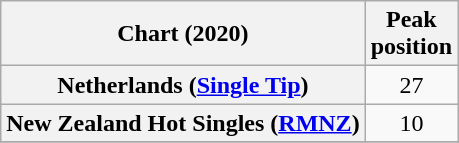<table class="wikitable plainrowheaders sortable" style="text-align:center">
<tr>
<th scope="col">Chart (2020)</th>
<th scope="col">Peak<br>position</th>
</tr>
<tr>
<th scope="row">Netherlands (<a href='#'>Single Tip</a>)</th>
<td>27</td>
</tr>
<tr>
<th scope="row">New Zealand Hot Singles (<a href='#'>RMNZ</a>)</th>
<td>10</td>
</tr>
<tr>
</tr>
</table>
